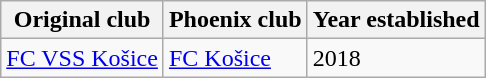<table class="wikitable">
<tr>
<th>Original club</th>
<th>Phoenix club</th>
<th>Year established</th>
</tr>
<tr>
<td><a href='#'>FC VSS Košice</a></td>
<td><a href='#'>FC Košice</a></td>
<td>2018</td>
</tr>
</table>
